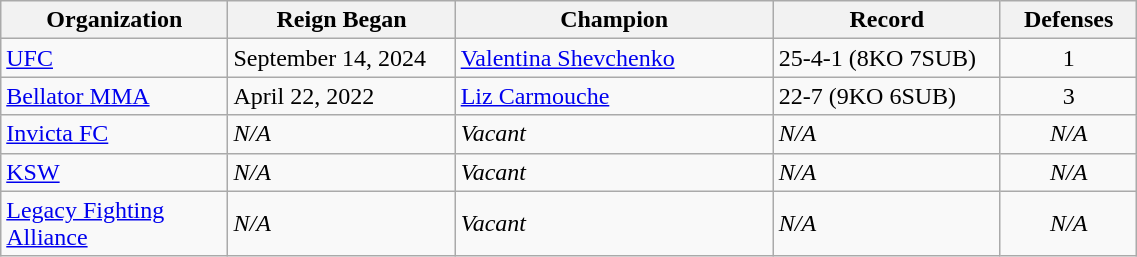<table class="wikitable" style="width:60%;">
<tr>
<th style="width:20%;">Organization</th>
<th style="width:20%;">Reign Began</th>
<th style="width:28%;">Champion</th>
<th style="width:20%;">Record</th>
<th style="width:12%;">Defenses</th>
</tr>
<tr>
<td><a href='#'>UFC</a></td>
<td>September 14, 2024</td>
<td> <a href='#'>Valentina Shevchenko</a></td>
<td>25-4-1 (8KO 7SUB)</td>
<td align=center>1</td>
</tr>
<tr>
<td><a href='#'>Bellator MMA</a></td>
<td>April 22, 2022</td>
<td> <a href='#'>Liz Carmouche</a></td>
<td>22-7 (9KO 6SUB)</td>
<td align=center>3</td>
</tr>
<tr>
<td><a href='#'>Invicta FC</a></td>
<td><em>N/A</em></td>
<td> <em>Vacant</em></td>
<td><em>N/A</em></td>
<td align=center><em>N/A</em></td>
</tr>
<tr>
<td><a href='#'>KSW</a></td>
<td><em>N/A</em></td>
<td> <em>Vacant</em></td>
<td><em>N/A</em></td>
<td align=center><em>N/A</em></td>
</tr>
<tr>
<td><a href='#'>Legacy Fighting Alliance</a></td>
<td><em>N/A</em></td>
<td> <em>Vacant</em></td>
<td><em>N/A</em></td>
<td align=center><em>N/A</em></td>
</tr>
</table>
